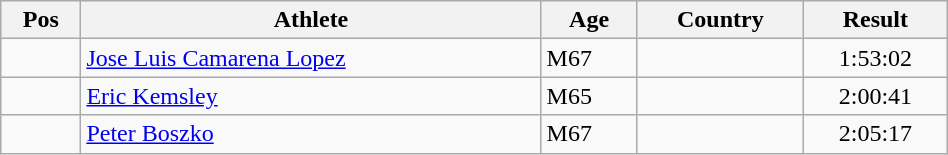<table class="wikitable"  style="text-align:center; width:50%;">
<tr>
<th>Pos</th>
<th>Athlete</th>
<th>Age</th>
<th>Country</th>
<th>Result</th>
</tr>
<tr>
<td align=center></td>
<td align=left><a href='#'>Jose Luis Camarena Lopez</a></td>
<td align=left>M67</td>
<td align=left></td>
<td>1:53:02</td>
</tr>
<tr>
<td align=center></td>
<td align=left><a href='#'>Eric Kemsley</a></td>
<td align=left>M65</td>
<td align=left></td>
<td>2:00:41</td>
</tr>
<tr>
<td align=center></td>
<td align=left><a href='#'>Peter Boszko</a></td>
<td align=left>M67</td>
<td align=left></td>
<td>2:05:17</td>
</tr>
</table>
